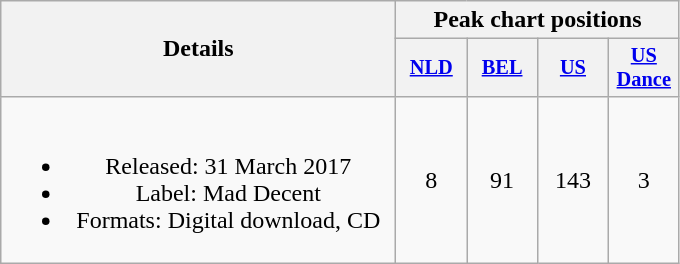<table class="wikitable plainrowheaders" style="text-align:center;">
<tr>
<th scope="col" style="width:16em;" rowspan="2">Details</th>
<th scope="col" colspan="4">Peak chart positions</th>
</tr>
<tr>
<th scope="col" style="width:3em;font-size:85%;"><a href='#'>NLD</a><br></th>
<th scope="col" style="width:3em;font-size:85%;"><a href='#'>BEL</a><br></th>
<th scope="col" style="width:3em;font-size:85%;"><a href='#'>US</a><br></th>
<th scope="col" style="width:3em;font-size:85%;"><a href='#'>US<br>Dance</a><br></th>
</tr>
<tr>
<td><br><ul><li>Released: 31 March 2017</li><li>Label: Mad Decent</li><li>Formats: Digital download, CD</li></ul></td>
<td>8</td>
<td>91</td>
<td>143</td>
<td>3</td>
</tr>
</table>
